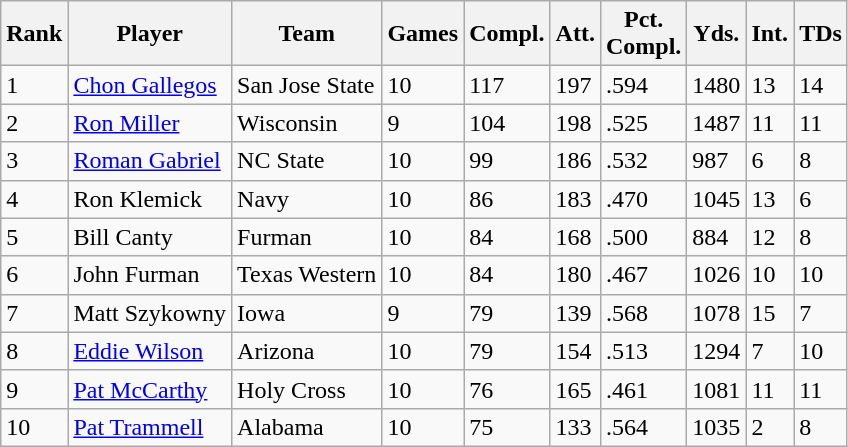<table class="wikitable sortable">
<tr>
<th>Rank</th>
<th>Player</th>
<th>Team</th>
<th>Games</th>
<th>Compl.</th>
<th>Att.</th>
<th>Pct.<br>Compl.</th>
<th>Yds.</th>
<th>Int.</th>
<th>TDs</th>
</tr>
<tr>
<td>1</td>
<td><a href='#'>Chon Gallegos</a></td>
<td>San Jose State</td>
<td>10</td>
<td>117</td>
<td>197</td>
<td>.594</td>
<td>1480</td>
<td>13</td>
<td>14</td>
</tr>
<tr>
<td>2</td>
<td><a href='#'>Ron Miller</a></td>
<td>Wisconsin</td>
<td>9</td>
<td>104</td>
<td>198</td>
<td>.525</td>
<td>1487</td>
<td>11</td>
<td>11</td>
</tr>
<tr>
<td>3</td>
<td><a href='#'>Roman Gabriel</a></td>
<td>NC State</td>
<td>10</td>
<td>99</td>
<td>186</td>
<td>.532</td>
<td>987</td>
<td>6</td>
<td>8</td>
</tr>
<tr>
<td>4</td>
<td>Ron Klemick</td>
<td>Navy</td>
<td>10</td>
<td>86</td>
<td>183</td>
<td>.470</td>
<td>1045</td>
<td>13</td>
<td>6</td>
</tr>
<tr>
<td>5</td>
<td>Bill Canty</td>
<td>Furman</td>
<td>10</td>
<td>84</td>
<td>168</td>
<td>.500</td>
<td>884</td>
<td>12</td>
<td>8</td>
</tr>
<tr>
<td>6</td>
<td>John Furman</td>
<td>Texas Western</td>
<td>10</td>
<td>84</td>
<td>180</td>
<td>.467</td>
<td>1026</td>
<td>10</td>
<td>10</td>
</tr>
<tr>
<td>7</td>
<td>Matt Szykowny</td>
<td>Iowa</td>
<td>9</td>
<td>79</td>
<td>139</td>
<td>.568</td>
<td>1078</td>
<td>15</td>
<td>7</td>
</tr>
<tr>
<td>8</td>
<td><a href='#'>Eddie Wilson</a></td>
<td>Arizona</td>
<td>10</td>
<td>79</td>
<td>154</td>
<td>.513</td>
<td>1294</td>
<td>7</td>
<td>10</td>
</tr>
<tr>
<td>9</td>
<td><a href='#'>Pat McCarthy</a></td>
<td>Holy Cross</td>
<td>10</td>
<td>76</td>
<td>165</td>
<td>.461</td>
<td>1081</td>
<td>11</td>
<td>11</td>
</tr>
<tr>
<td>10</td>
<td><a href='#'>Pat Trammell</a></td>
<td>Alabama</td>
<td>10</td>
<td>75</td>
<td>133</td>
<td>.564</td>
<td>1035</td>
<td>2</td>
<td>8</td>
</tr>
</table>
